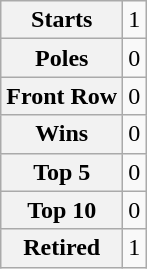<table class="wikitable" style="text-align:center">
<tr>
<th>Starts</th>
<td>1</td>
</tr>
<tr>
<th>Poles</th>
<td>0</td>
</tr>
<tr>
<th>Front Row</th>
<td>0</td>
</tr>
<tr>
<th>Wins</th>
<td>0</td>
</tr>
<tr>
<th>Top 5</th>
<td>0</td>
</tr>
<tr>
<th>Top 10</th>
<td>0</td>
</tr>
<tr>
<th>Retired</th>
<td>1</td>
</tr>
</table>
